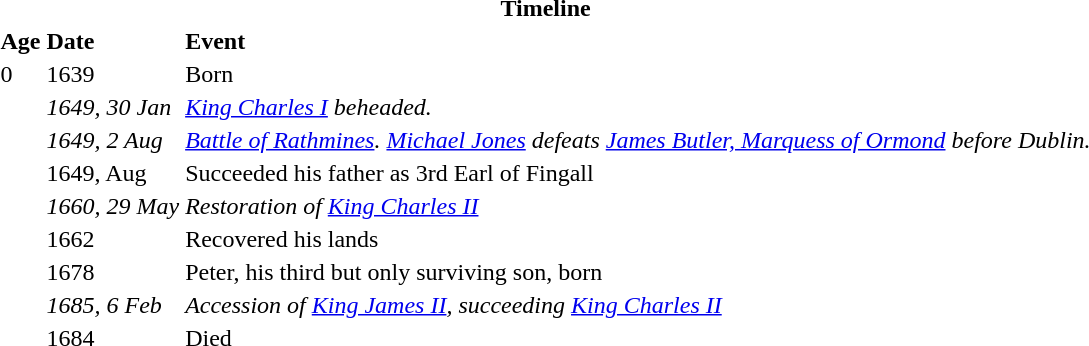<table>
<tr>
<th colspan=3>Timeline</th>
</tr>
<tr>
<th align="left">Age</th>
<th align="left">Date</th>
<th align="left">Event</th>
</tr>
<tr>
<td>0</td>
<td>1639</td>
<td>Born</td>
</tr>
<tr>
<td></td>
<td><em>1649, 30 Jan</em></td>
<td><em><a href='#'>King Charles I</a> beheaded.</em></td>
</tr>
<tr>
<td></td>
<td><em>1649, 2 Aug</em></td>
<td><em><a href='#'>Battle of Rathmines</a>. <a href='#'>Michael Jones</a> defeats <a href='#'>James Butler, Marquess of Ormond</a> before Dublin.</em></td>
</tr>
<tr>
<td></td>
<td>1649, Aug</td>
<td>Succeeded his father as 3rd Earl of Fingall</td>
</tr>
<tr>
<td></td>
<td><em>1660, 29 May</em></td>
<td><em>Restoration of <a href='#'>King Charles II</a></em></td>
</tr>
<tr>
<td></td>
<td>1662</td>
<td>Recovered his lands</td>
</tr>
<tr>
<td></td>
<td>1678</td>
<td>Peter, his third but only surviving son, born</td>
</tr>
<tr>
<td></td>
<td><em>1685, 6 Feb</em></td>
<td><em>Accession of <a href='#'>King James II</a>, succeeding <a href='#'>King Charles II</a></em></td>
</tr>
<tr>
<td></td>
<td>1684</td>
<td>Died</td>
</tr>
</table>
